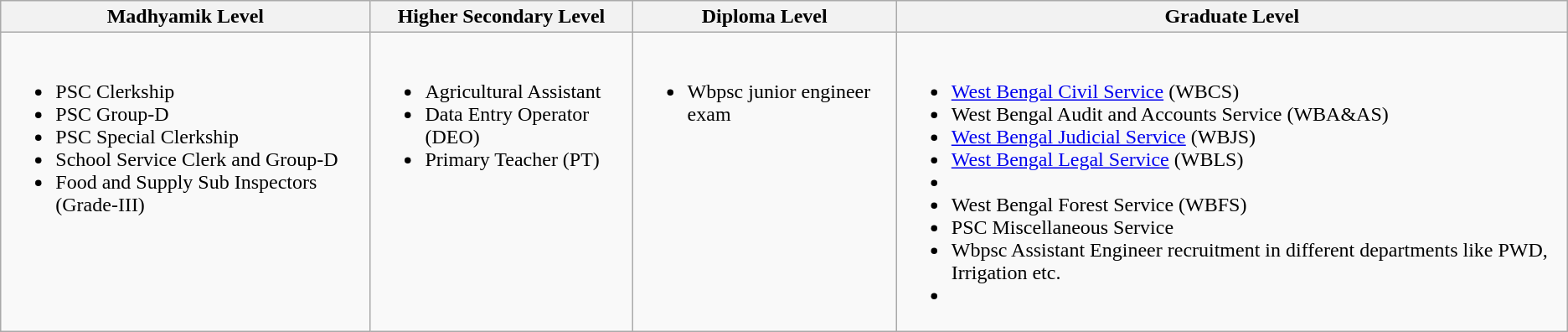<table class="wikitable">
<tr>
<th>Madhyamik Level</th>
<th>Higher Secondary Level</th>
<th>Diploma Level</th>
<th>Graduate Level</th>
</tr>
<tr valign=top>
<td><br><ul><li>PSC Clerkship</li><li>PSC Group-D</li><li>PSC Special Clerkship</li><li>School Service Clerk and Group-D</li><li>Food and Supply Sub Inspectors (Grade-III)</li></ul></td>
<td><br><ul><li>Agricultural Assistant</li><li>Data Entry Operator (DEO)</li><li>Primary Teacher (PT)</li></ul></td>
<td><br><ul><li>Wbpsc junior engineer exam</li></ul></td>
<td><br><ul><li><a href='#'>West Bengal Civil Service</a> (WBCS)</li><li>West Bengal Audit and Accounts Service (WBA&AS)</li><li><a href='#'>West Bengal Judicial Service</a> (WBJS)</li><li><a href='#'>West Bengal Legal Service</a> (WBLS)</li><li></li><li>West Bengal Forest Service (WBFS)</li><li>PSC Miscellaneous Service</li><li>Wbpsc Assistant Engineer recruitment in different departments like PWD, Irrigation etc.</li><li></li></ul></td>
</tr>
</table>
